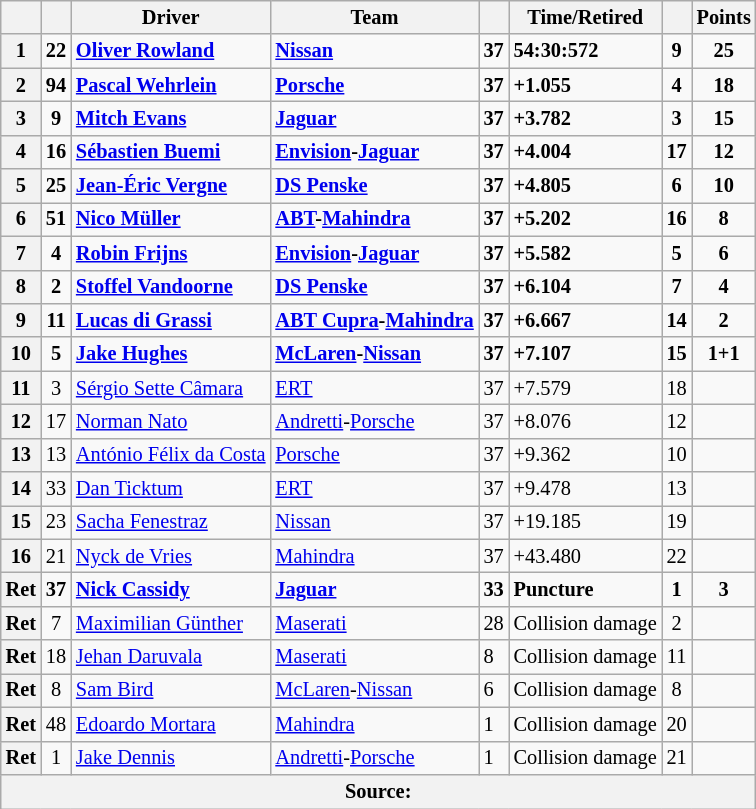<table class="wikitable sortable" style="font-size: 85%">
<tr>
<th scope="col"></th>
<th scope="col"></th>
<th scope="col">Driver</th>
<th scope="col">Team</th>
<th scope="col"></th>
<th scope="col" class="unsortable">Time/Retired</th>
<th scope="col"></th>
<th scope="col">Points</th>
</tr>
<tr>
<th scope="row">1</th>
<td align="center"><strong>22</strong></td>
<td data-sort-value=""><strong> <a href='#'>Oliver Rowland</a></strong></td>
<td><strong><a href='#'>Nissan</a></strong></td>
<td><strong>37</strong></td>
<td><strong>54:30:572</strong></td>
<td align="center"><strong>9</strong></td>
<td align="center"><strong>25</strong></td>
</tr>
<tr>
<th scope="row">2</th>
<td align="center"><strong>94</strong></td>
<td data-sort-value=""><strong> <a href='#'>Pascal Wehrlein</a></strong></td>
<td><strong><a href='#'>Porsche</a></strong></td>
<td><strong>37</strong></td>
<td><strong>+1.055</strong></td>
<td align="center"><strong>4</strong></td>
<td align="center"><strong>18</strong></td>
</tr>
<tr>
<th scope="row">3</th>
<td align="center"><strong>9</strong></td>
<td data-sort-value=""><strong> <a href='#'>Mitch Evans</a></strong></td>
<td><strong><a href='#'>Jaguar</a></strong></td>
<td><strong>37</strong></td>
<td><strong>+3.782</strong></td>
<td align="center"><strong>3</strong></td>
<td align="center"><strong>15</strong></td>
</tr>
<tr>
<th scope="row">4</th>
<td align="center"><strong>16</strong></td>
<td data-sort-value=""><strong> <a href='#'>Sébastien Buemi</a></strong></td>
<td><strong><a href='#'>Envision</a>-<a href='#'>Jaguar</a></strong></td>
<td><strong>37</strong></td>
<td><strong>+4.004</strong></td>
<td align="center"><strong>17</strong></td>
<td align="center"><strong>12</strong></td>
</tr>
<tr>
<th scope="row">5</th>
<td align="center"><strong>25</strong></td>
<td data-sort-value=""><strong> <a href='#'>Jean-Éric Vergne</a></strong></td>
<td><strong><a href='#'>DS Penske</a></strong></td>
<td><strong>37</strong></td>
<td><strong>+4.805</strong></td>
<td align="center"><strong>6</strong></td>
<td align="center"><strong>10</strong></td>
</tr>
<tr>
<th scope="row">6</th>
<td align="center"><strong>51</strong></td>
<td data-sort-value=""><strong> <a href='#'>Nico Müller</a></strong></td>
<td><strong><a href='#'>ABT</a>-<a href='#'>Mahindra</a></strong></td>
<td><strong>37</strong></td>
<td><strong>+5.202</strong></td>
<td align="center"><strong>16</strong></td>
<td align="center"><strong>8</strong></td>
</tr>
<tr>
<th scope="row">7</th>
<td align="center"><strong>4</strong></td>
<td data-sort-value=""><strong> <a href='#'>Robin Frijns</a></strong></td>
<td><strong><a href='#'>Envision</a>-<a href='#'>Jaguar</a></strong></td>
<td><strong>37</strong></td>
<td><strong>+5.582</strong></td>
<td align="center"><strong>5</strong></td>
<td align="center"><strong>6</strong></td>
</tr>
<tr>
<th scope="row">8</th>
<td align="center"><strong>2</strong></td>
<td data-sort-value=""><strong> <a href='#'>Stoffel Vandoorne</a></strong></td>
<td><strong><a href='#'>DS Penske</a></strong></td>
<td><strong>37</strong></td>
<td><strong>+6.104</strong></td>
<td align="center"><strong>7</strong></td>
<td align="center"><strong>4</strong></td>
</tr>
<tr>
<th scope="row">9</th>
<td align="center"><strong>11</strong></td>
<td data-sort-value=""><strong> <a href='#'>Lucas di Grassi</a></strong></td>
<td><strong><a href='#'>ABT Cupra</a>-<a href='#'>Mahindra</a></strong></td>
<td><strong>37</strong></td>
<td><strong>+6.667</strong></td>
<td align="center"><strong>14</strong></td>
<td align="center"><strong>2</strong></td>
</tr>
<tr>
<th scope="row">10</th>
<td align="center"><strong>5</strong></td>
<td data-sort-value=""><strong> <a href='#'>Jake Hughes</a></strong></td>
<td><strong><a href='#'>McLaren</a>-<a href='#'>Nissan</a></strong></td>
<td><strong>37</strong></td>
<td><strong>+7.107</strong></td>
<td align="center"><strong>15</strong></td>
<td align="center"><strong>1+1</strong></td>
</tr>
<tr>
<th scope="row">11</th>
<td align="center">3</td>
<td data-sort-value=""> <a href='#'>Sérgio Sette Câmara</a></td>
<td><a href='#'>ERT</a></td>
<td>37</td>
<td>+7.579</td>
<td align="center">18</td>
<td align="center"></td>
</tr>
<tr>
<th scope="row">12</th>
<td align="center">17</td>
<td data-sort-value=""> <a href='#'>Norman Nato</a></td>
<td><a href='#'>Andretti</a>-<a href='#'>Porsche</a></td>
<td>37</td>
<td>+8.076</td>
<td align="center">12</td>
<td align="center"></td>
</tr>
<tr>
<th scope="row">13</th>
<td align="center">13</td>
<td data-sort-value=""> <a href='#'>António Félix da Costa</a></td>
<td><a href='#'>Porsche</a></td>
<td>37</td>
<td>+9.362</td>
<td align="center">10</td>
<td align="center"></td>
</tr>
<tr>
<th scope="row">14</th>
<td align="center">33</td>
<td data-sort-value=""> <a href='#'>Dan Ticktum</a></td>
<td><a href='#'>ERT</a></td>
<td>37</td>
<td>+9.478</td>
<td align="center">13</td>
<td align="center"></td>
</tr>
<tr>
<th scope="row">15</th>
<td align="center">23</td>
<td data-sort-value=""> <a href='#'>Sacha Fenestraz</a></td>
<td><a href='#'>Nissan</a></td>
<td>37</td>
<td>+19.185</td>
<td align="center">19</td>
<td align="center"></td>
</tr>
<tr>
<th scope="row">16</th>
<td align="center">21</td>
<td data-sort-value=""> <a href='#'>Nyck de Vries</a></td>
<td><a href='#'>Mahindra</a></td>
<td>37</td>
<td>+43.480</td>
<td align="center">22</td>
<td align="center"></td>
</tr>
<tr>
<th scope="row">Ret</th>
<td align="center"><strong>37</strong></td>
<td data-sort-value=""> <strong><a href='#'>Nick Cassidy</a></strong></td>
<td><strong><a href='#'>Jaguar</a></strong></td>
<td><strong>33</strong></td>
<td><strong>Puncture</strong></td>
<td align="center"><strong>1</strong></td>
<td align="center"><strong>3</strong></td>
</tr>
<tr>
<th scope="row">Ret</th>
<td align="center">7</td>
<td data-sort-value=""> <a href='#'>Maximilian Günther</a></td>
<td><a href='#'>Maserati</a></td>
<td>28</td>
<td>Collision damage</td>
<td align="center">2</td>
<td align="center"></td>
</tr>
<tr>
<th scope="row">Ret</th>
<td align="center">18</td>
<td data-sort-value=""> <a href='#'>Jehan Daruvala</a></td>
<td><a href='#'>Maserati</a></td>
<td>8</td>
<td>Collision damage</td>
<td align="center">11</td>
<td align="center"></td>
</tr>
<tr>
<th scope="row">Ret</th>
<td align="center">8</td>
<td data-sort-value=""> <a href='#'>Sam Bird</a></td>
<td><a href='#'>McLaren</a>-<a href='#'>Nissan</a></td>
<td>6</td>
<td>Collision damage</td>
<td align="center">8</td>
<td align="center"></td>
</tr>
<tr>
<th scope="row">Ret</th>
<td align="center">48</td>
<td data-sort-value=""> <a href='#'>Edoardo Mortara</a></td>
<td><a href='#'>Mahindra</a></td>
<td>1</td>
<td>Collision damage</td>
<td align="center">20</td>
<td align="center"></td>
</tr>
<tr>
<th scope="row">Ret</th>
<td align="center">1</td>
<td data-sort-value=""> <a href='#'>Jake Dennis</a></td>
<td><a href='#'>Andretti</a>-<a href='#'>Porsche</a></td>
<td>1</td>
<td>Collision damage</td>
<td align="center">21</td>
<td align="center"></td>
</tr>
<tr>
<th colspan="8">Source:</th>
</tr>
</table>
